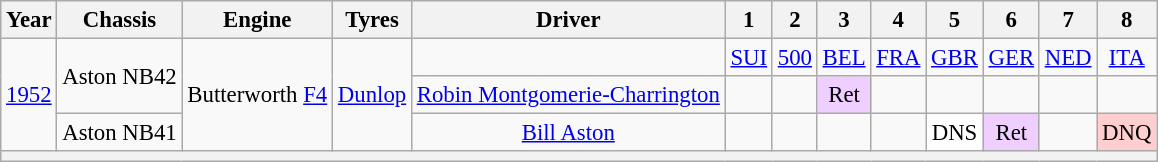<table class="wikitable" style="text-align:center; font-size:95%">
<tr>
<th>Year</th>
<th>Chassis</th>
<th>Engine</th>
<th>Tyres</th>
<th>Driver</th>
<th>1</th>
<th>2</th>
<th>3</th>
<th>4</th>
<th>5</th>
<th>6</th>
<th>7</th>
<th>8</th>
</tr>
<tr>
<td rowspan="3"><a href='#'>1952</a></td>
<td rowspan="2">Aston NB42</td>
<td rowspan="3">Butterworth <a href='#'>F4</a></td>
<td rowspan="3"><a href='#'>Dunlop</a></td>
<td></td>
<td><a href='#'>SUI</a></td>
<td><a href='#'>500</a></td>
<td><a href='#'>BEL</a></td>
<td><a href='#'>FRA</a></td>
<td><a href='#'>GBR</a></td>
<td><a href='#'>GER</a></td>
<td><a href='#'>NED</a></td>
<td><a href='#'>ITA</a></td>
</tr>
<tr>
<td> <a href='#'>Robin Montgomerie-Charrington</a></td>
<td></td>
<td></td>
<td style="background:#EFCFFF;">Ret</td>
<td></td>
<td></td>
<td></td>
<td></td>
<td></td>
</tr>
<tr>
<td>Aston NB41</td>
<td> <a href='#'>Bill Aston</a></td>
<td></td>
<td></td>
<td></td>
<td></td>
<td style="background:#FFFFFF;">DNS</td>
<td style="background:#EFCFFF;">Ret</td>
<td></td>
<td style="background:#FFCFCF;">DNQ</td>
</tr>
<tr>
<th colspan="13"></th>
</tr>
</table>
